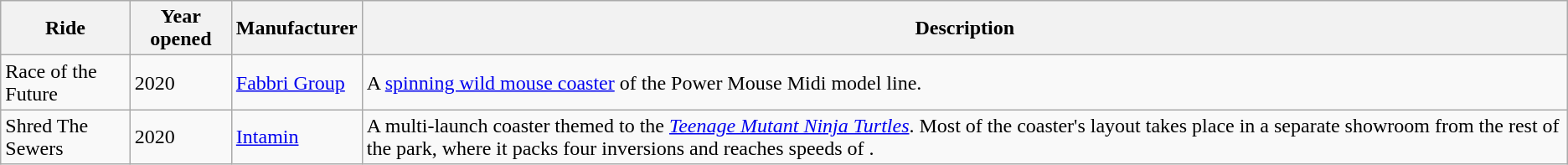<table class="wikitable sortable">
<tr>
<th>Ride</th>
<th>Year opened</th>
<th>Manufacturer</th>
<th>Description</th>
</tr>
<tr>
<td>Race of the Future</td>
<td>2020</td>
<td><a href='#'>Fabbri Group</a></td>
<td>A <a href='#'>spinning wild mouse coaster</a> of the Power Mouse Midi model line.</td>
</tr>
<tr>
<td>Shred The Sewers</td>
<td>2020</td>
<td><a href='#'>Intamin</a></td>
<td>A multi-launch coaster themed to the <em><a href='#'>Teenage Mutant Ninja Turtles</a></em>. Most of the coaster's layout takes place in a separate showroom from the rest of the park, where it packs four inversions and reaches speeds of .</td>
</tr>
</table>
